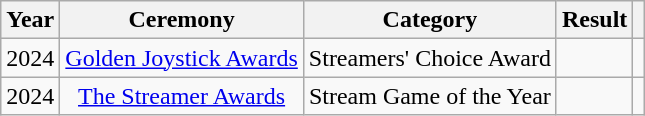<table class="wikitable sortable" style="text-align:center;">
<tr>
<th>Year</th>
<th>Ceremony</th>
<th>Category</th>
<th>Result</th>
<th></th>
</tr>
<tr>
<td>2024</td>
<td><a href='#'>Golden Joystick Awards</a></td>
<td>Streamers' Choice Award</td>
<td></td>
<td></td>
</tr>
<tr>
<td>2024</td>
<td><a href='#'>The Streamer Awards</a></td>
<td>Stream Game of the Year</td>
<td></td>
<td></td>
</tr>
</table>
